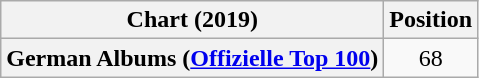<table class="wikitable plainrowheaders" style="text-align:center">
<tr>
<th scope="col">Chart (2019)</th>
<th scope="col">Position</th>
</tr>
<tr>
<th scope="row">German Albums (<a href='#'>Offizielle Top 100</a>)</th>
<td>68</td>
</tr>
</table>
